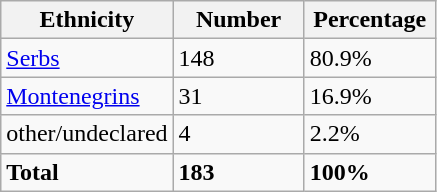<table class="wikitable">
<tr>
<th width="100px">Ethnicity</th>
<th width="80px">Number</th>
<th width="80px">Percentage</th>
</tr>
<tr>
<td><a href='#'>Serbs</a></td>
<td>148</td>
<td>80.9%</td>
</tr>
<tr>
<td><a href='#'>Montenegrins</a></td>
<td>31</td>
<td>16.9%</td>
</tr>
<tr>
<td>other/undeclared</td>
<td>4</td>
<td>2.2%</td>
</tr>
<tr>
<td><strong>Total</strong></td>
<td><strong>183</strong></td>
<td><strong>100%</strong></td>
</tr>
</table>
